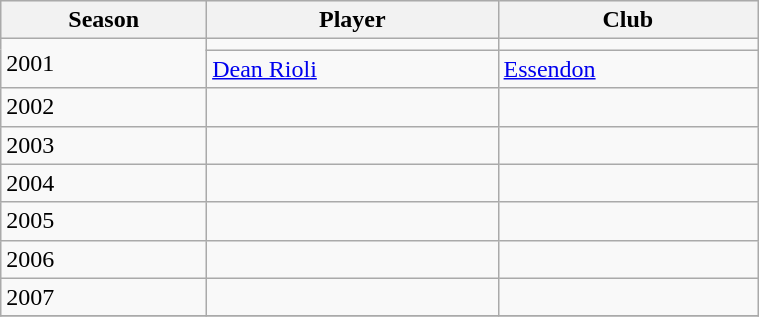<table class="wikitable sortable" width="40%">
<tr bgcolor="#efefef">
<th>Season</th>
<th>Player</th>
<th>Club</th>
</tr>
<tr>
<td rowspan="2">2001</td>
<td></td>
<td></td>
</tr>
<tr>
<td><a href='#'>Dean Rioli</a></td>
<td><a href='#'>Essendon</a></td>
</tr>
<tr>
<td>2002</td>
<td></td>
<td></td>
</tr>
<tr>
<td>2003</td>
<td></td>
<td></td>
</tr>
<tr>
<td>2004</td>
<td></td>
<td></td>
</tr>
<tr>
<td>2005</td>
<td></td>
<td></td>
</tr>
<tr>
<td>2006</td>
<td></td>
<td></td>
</tr>
<tr>
<td>2007</td>
<td></td>
<td></td>
</tr>
<tr>
</tr>
</table>
